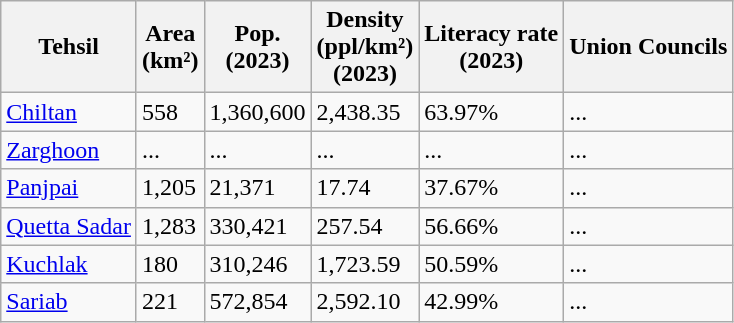<table class="wikitable sortable static-row-numbers static-row-header-hash">
<tr>
<th>Tehsil</th>
<th>Area<br>(km²)</th>
<th>Pop.<br>(2023)</th>
<th>Density<br>(ppl/km²)<br>(2023)</th>
<th>Literacy rate<br>(2023)</th>
<th>Union Councils</th>
</tr>
<tr>
<td><a href='#'>Chiltan</a></td>
<td>558</td>
<td>1,360,600</td>
<td>2,438.35</td>
<td>63.97%</td>
<td>...</td>
</tr>
<tr>
<td><a href='#'>Zarghoon</a></td>
<td>...</td>
<td>...</td>
<td>...</td>
<td>...</td>
<td>...</td>
</tr>
<tr>
<td><a href='#'>Panjpai</a></td>
<td>1,205</td>
<td>21,371</td>
<td>17.74</td>
<td>37.67%</td>
<td>...</td>
</tr>
<tr>
<td><a href='#'>Quetta Sadar</a></td>
<td>1,283</td>
<td>330,421</td>
<td>257.54</td>
<td>56.66%</td>
<td>...</td>
</tr>
<tr>
<td><a href='#'>Kuchlak</a></td>
<td>180</td>
<td>310,246</td>
<td>1,723.59</td>
<td>50.59%</td>
<td>...</td>
</tr>
<tr>
<td><a href='#'>Sariab</a></td>
<td>221</td>
<td>572,854</td>
<td>2,592.10</td>
<td>42.99%</td>
<td>...</td>
</tr>
</table>
